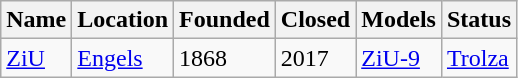<table class="wikitable">
<tr>
<th>Name</th>
<th>Location</th>
<th>Founded</th>
<th>Closed</th>
<th>Models</th>
<th>Status</th>
</tr>
<tr>
<td><a href='#'>ZiU</a></td>
<td><a href='#'>Engels</a></td>
<td>1868</td>
<td>2017</td>
<td><a href='#'>ZiU-9</a></td>
<td><a href='#'>Trolza</a></td>
</tr>
</table>
